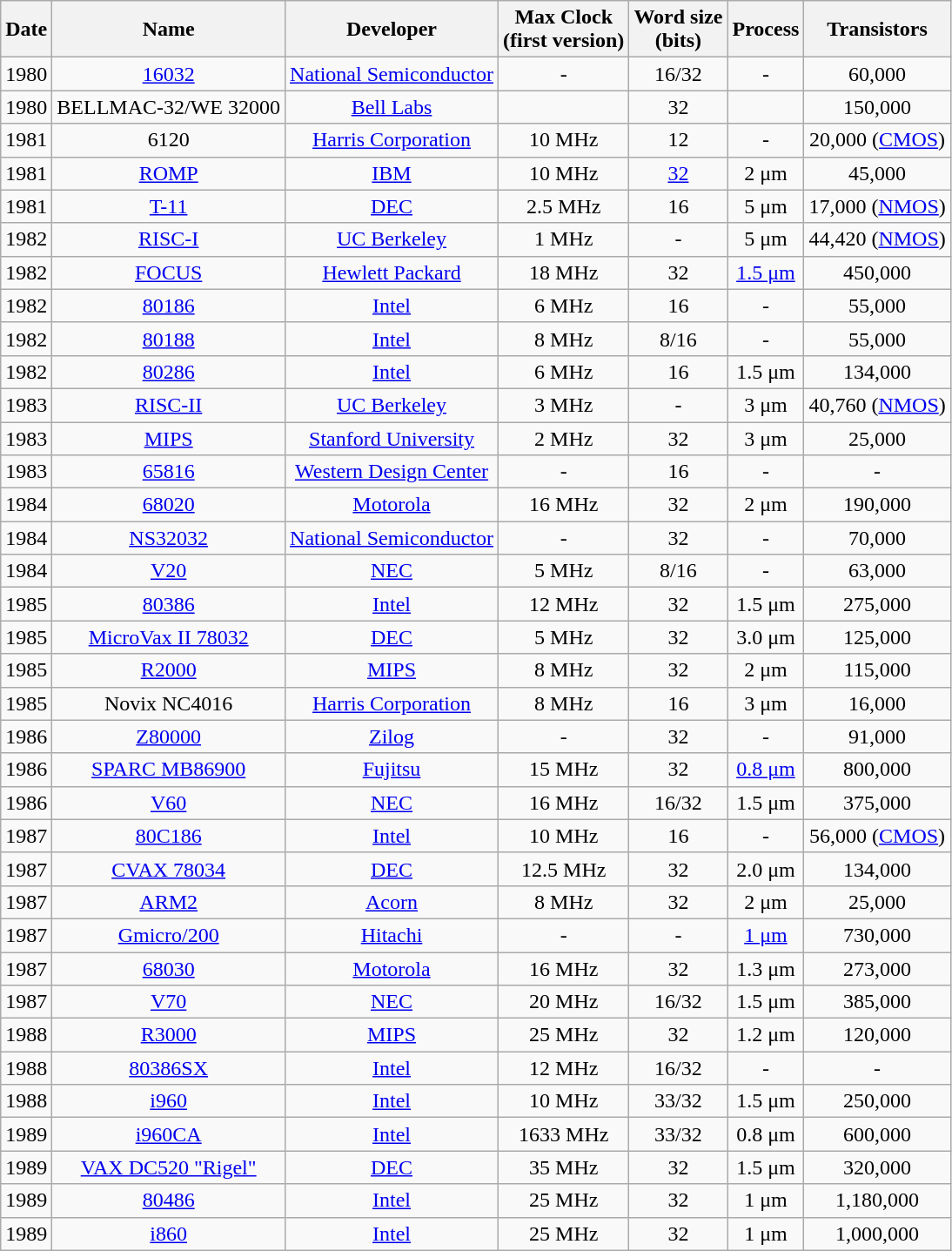<table class="wikitable sortable" style="text-align:center">
<tr>
<th>Date</th>
<th>Name</th>
<th>Developer</th>
<th data-sort-type="number">Max Clock<br>(first version)</th>
<th data-sort-type="number">Word size<br>(bits)</th>
<th data-sort-type="number">Process</th>
<th data-sort-type="number">Transistors</th>
</tr>
<tr>
<td>1980</td>
<td><a href='#'>16032</a></td>
<td><a href='#'>National Semiconductor</a></td>
<td>-</td>
<td>16/32</td>
<td>-</td>
<td>60,000</td>
</tr>
<tr>
<td>1980</td>
<td>BELLMAC-32/WE 32000</td>
<td><a href='#'>Bell Labs</a></td>
<td></td>
<td>32</td>
<td></td>
<td>150,000</td>
</tr>
<tr>
<td>1981</td>
<td>6120</td>
<td><a href='#'>Harris Corporation</a></td>
<td>10 MHz</td>
<td>12</td>
<td>-</td>
<td>20,000 (<a href='#'>CMOS</a>)</td>
</tr>
<tr>
<td>1981</td>
<td><a href='#'>ROMP</a></td>
<td><a href='#'>IBM</a></td>
<td>10 MHz</td>
<td><a href='#'>32</a></td>
<td>2 μm</td>
<td>45,000</td>
</tr>
<tr>
<td>1981</td>
<td><a href='#'>T-11</a></td>
<td><a href='#'>DEC</a></td>
<td>2.5 MHz</td>
<td>16</td>
<td>5 μm</td>
<td>17,000 (<a href='#'>NMOS</a>)</td>
</tr>
<tr>
<td>1982</td>
<td><a href='#'>RISC-I</a></td>
<td><a href='#'>UC Berkeley</a></td>
<td>1 MHz</td>
<td>-</td>
<td>5 μm</td>
<td>44,420 (<a href='#'>NMOS</a>)</td>
</tr>
<tr>
<td>1982</td>
<td><a href='#'>FOCUS</a></td>
<td><a href='#'>Hewlett Packard</a></td>
<td>18 MHz</td>
<td>32</td>
<td><a href='#'>1.5 μm</a></td>
<td>450,000</td>
</tr>
<tr>
<td>1982</td>
<td><a href='#'>80186</a></td>
<td><a href='#'>Intel</a></td>
<td>6 MHz</td>
<td>16</td>
<td>-</td>
<td>55,000</td>
</tr>
<tr>
<td>1982</td>
<td><a href='#'>80188</a></td>
<td><a href='#'>Intel</a></td>
<td>8 MHz</td>
<td>8/16</td>
<td>-</td>
<td>55,000</td>
</tr>
<tr>
<td>1982</td>
<td><a href='#'>80286</a></td>
<td><a href='#'>Intel</a></td>
<td>6 MHz</td>
<td>16</td>
<td>1.5 μm</td>
<td>134,000</td>
</tr>
<tr>
<td>1983</td>
<td><a href='#'>RISC-II</a></td>
<td><a href='#'>UC Berkeley</a></td>
<td>3 MHz</td>
<td>-</td>
<td>3 μm</td>
<td>40,760 (<a href='#'>NMOS</a>)</td>
</tr>
<tr>
<td>1983</td>
<td><a href='#'>MIPS</a></td>
<td><a href='#'>Stanford University</a></td>
<td>2 MHz</td>
<td>32</td>
<td>3 μm</td>
<td>25,000</td>
</tr>
<tr>
<td>1983</td>
<td><a href='#'>65816</a></td>
<td><a href='#'>Western Design Center</a></td>
<td>-</td>
<td>16</td>
<td>-</td>
<td>-</td>
</tr>
<tr>
<td>1984</td>
<td><a href='#'>68020</a></td>
<td><a href='#'>Motorola</a></td>
<td>16 MHz</td>
<td>32</td>
<td>2 μm</td>
<td>190,000</td>
</tr>
<tr>
<td>1984</td>
<td><a href='#'>NS32032</a></td>
<td><a href='#'>National Semiconductor</a></td>
<td>-</td>
<td>32</td>
<td>-</td>
<td>70,000</td>
</tr>
<tr>
<td>1984</td>
<td><a href='#'>V20</a></td>
<td><a href='#'>NEC</a></td>
<td>5 MHz</td>
<td>8/16</td>
<td>-</td>
<td>63,000</td>
</tr>
<tr>
<td>1985</td>
<td><a href='#'>80386</a></td>
<td><a href='#'>Intel</a></td>
<td>12 MHz</td>
<td>32</td>
<td>1.5 μm</td>
<td>275,000</td>
</tr>
<tr>
<td>1985</td>
<td><a href='#'>MicroVax II 78032</a></td>
<td><a href='#'>DEC</a></td>
<td>5 MHz</td>
<td>32</td>
<td>3.0 μm</td>
<td>125,000</td>
</tr>
<tr>
<td>1985</td>
<td><a href='#'>R2000</a></td>
<td><a href='#'>MIPS</a></td>
<td>8 MHz</td>
<td>32</td>
<td>2 μm</td>
<td>115,000</td>
</tr>
<tr>
<td>1985</td>
<td>Novix NC4016</td>
<td><a href='#'>Harris Corporation</a></td>
<td>8 MHz</td>
<td>16</td>
<td>3 μm</td>
<td>16,000</td>
</tr>
<tr>
<td>1986</td>
<td><a href='#'>Z80000</a></td>
<td><a href='#'>Zilog</a></td>
<td>-</td>
<td>32</td>
<td>-</td>
<td>91,000</td>
</tr>
<tr>
<td>1986</td>
<td><a href='#'>SPARC MB86900</a></td>
<td><a href='#'>Fujitsu</a></td>
<td>15 MHz</td>
<td>32</td>
<td><a href='#'>0.8 μm</a></td>
<td>800,000</td>
</tr>
<tr>
<td>1986</td>
<td><a href='#'>V60</a></td>
<td><a href='#'>NEC</a></td>
<td>16 MHz</td>
<td>16/32</td>
<td>1.5 μm</td>
<td>375,000</td>
</tr>
<tr>
<td>1987</td>
<td><a href='#'>80C186</a></td>
<td><a href='#'>Intel</a></td>
<td>10 MHz</td>
<td>16</td>
<td>-</td>
<td>56,000 (<a href='#'>CMOS</a>)</td>
</tr>
<tr>
<td>1987</td>
<td><a href='#'>CVAX 78034</a></td>
<td><a href='#'>DEC</a></td>
<td>12.5 MHz</td>
<td>32</td>
<td>2.0 μm</td>
<td>134,000</td>
</tr>
<tr>
<td>1987</td>
<td><a href='#'>ARM2</a></td>
<td><a href='#'>Acorn</a></td>
<td>8 MHz</td>
<td>32</td>
<td>2 μm</td>
<td>25,000</td>
</tr>
<tr>
<td>1987</td>
<td><a href='#'>Gmicro/200</a></td>
<td><a href='#'>Hitachi</a></td>
<td>-</td>
<td>-</td>
<td><a href='#'>1 μm</a></td>
<td>730,000</td>
</tr>
<tr>
<td>1987</td>
<td><a href='#'>68030</a></td>
<td><a href='#'>Motorola</a></td>
<td>16 MHz</td>
<td>32</td>
<td>1.3 μm</td>
<td>273,000</td>
</tr>
<tr>
<td>1987</td>
<td><a href='#'>V70</a></td>
<td><a href='#'>NEC</a></td>
<td>20 MHz</td>
<td>16/32</td>
<td>1.5 μm</td>
<td>385,000</td>
</tr>
<tr>
<td>1988</td>
<td><a href='#'>R3000</a></td>
<td><a href='#'>MIPS</a></td>
<td>25 MHz</td>
<td>32</td>
<td>1.2 μm</td>
<td>120,000</td>
</tr>
<tr>
<td>1988</td>
<td><a href='#'>80386SX</a></td>
<td><a href='#'>Intel</a></td>
<td>12 MHz</td>
<td>16/32</td>
<td>-</td>
<td>-</td>
</tr>
<tr>
<td>1988</td>
<td><a href='#'>i960</a></td>
<td><a href='#'>Intel</a></td>
<td>10 MHz</td>
<td>33/32</td>
<td>1.5 μm</td>
<td>250,000</td>
</tr>
<tr>
<td>1989</td>
<td><a href='#'>i960CA</a></td>
<td><a href='#'>Intel</a></td>
<td>1633 MHz</td>
<td>33/32</td>
<td>0.8 μm</td>
<td>600,000</td>
</tr>
<tr>
<td>1989</td>
<td><a href='#'>VAX DC520 "Rigel"</a></td>
<td><a href='#'>DEC</a></td>
<td>35 MHz</td>
<td>32</td>
<td>1.5 μm</td>
<td>320,000</td>
</tr>
<tr>
<td>1989</td>
<td><a href='#'>80486</a></td>
<td><a href='#'>Intel</a></td>
<td>25 MHz</td>
<td>32</td>
<td>1 μm</td>
<td>1,180,000</td>
</tr>
<tr>
<td>1989</td>
<td><a href='#'>i860</a></td>
<td><a href='#'>Intel</a></td>
<td>25 MHz</td>
<td>32</td>
<td>1 μm</td>
<td>1,000,000</td>
</tr>
</table>
